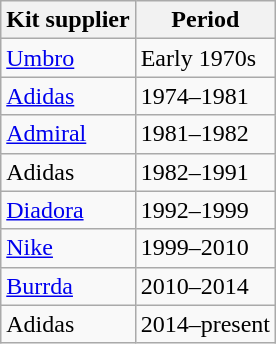<table class="wikitable">
<tr>
<th>Kit supplier</th>
<th>Period</th>
</tr>
<tr>
<td> <a href='#'>Umbro</a></td>
<td>Early 1970s</td>
</tr>
<tr>
<td> <a href='#'>Adidas</a></td>
<td>1974–1981</td>
</tr>
<tr>
<td> <a href='#'>Admiral</a></td>
<td>1981–1982</td>
</tr>
<tr>
<td> Adidas</td>
<td>1982–1991</td>
</tr>
<tr>
<td> <a href='#'>Diadora</a></td>
<td>1992–1999</td>
</tr>
<tr>
<td> <a href='#'>Nike</a></td>
<td>1999–2010</td>
</tr>
<tr>
<td> <a href='#'>Burrda</a></td>
<td>2010–2014</td>
</tr>
<tr>
<td> Adidas</td>
<td>2014–present</td>
</tr>
</table>
